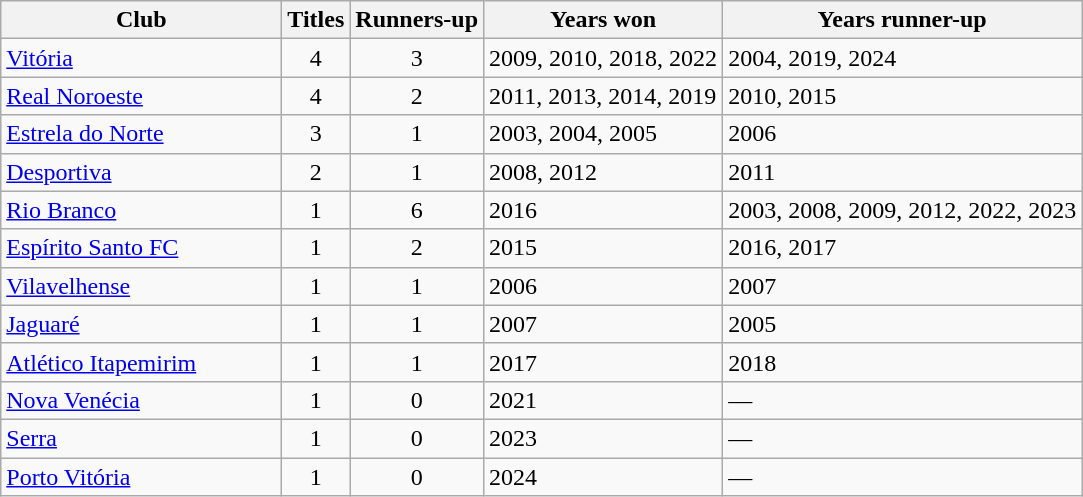<table class="wikitable sortable">
<tr>
<th style="width:180px">Club</th>
<th>Titles</th>
<th>Runners-up</th>
<th>Years won</th>
<th>Years runner-up</th>
</tr>
<tr>
<td><a href='#'>Vitória</a></td>
<td align="center">4</td>
<td align="center">3</td>
<td>2009, 2010, 2018, 2022</td>
<td>2004, 2019, 2024</td>
</tr>
<tr>
<td><a href='#'>Real Noroeste</a></td>
<td align="center">4</td>
<td align="center">2</td>
<td>2011, 2013, 2014, 2019</td>
<td>2010, 2015</td>
</tr>
<tr>
<td><a href='#'>Estrela do Norte</a></td>
<td align="center">3</td>
<td align="center">1</td>
<td>2003, 2004, 2005</td>
<td>2006</td>
</tr>
<tr>
<td><a href='#'>Desportiva</a></td>
<td align="center">2</td>
<td align="center">1</td>
<td>2008, 2012</td>
<td>2011</td>
</tr>
<tr>
<td><a href='#'>Rio Branco</a></td>
<td align="center">1</td>
<td align="center">6</td>
<td>2016</td>
<td>2003, 2008, 2009, 2012, 2022, 2023</td>
</tr>
<tr>
<td><a href='#'>Espírito Santo FC</a></td>
<td align="center">1</td>
<td align="center">2</td>
<td>2015</td>
<td>2016, 2017</td>
</tr>
<tr>
<td><a href='#'>Vilavelhense</a></td>
<td align=center>1</td>
<td align=center>1</td>
<td>2006</td>
<td>2007</td>
</tr>
<tr>
<td><a href='#'>Jaguaré</a></td>
<td align="center">1</td>
<td align="center">1</td>
<td>2007</td>
<td>2005</td>
</tr>
<tr>
<td><a href='#'>Atlético Itapemirim</a></td>
<td align="center">1</td>
<td align="center">1</td>
<td>2017</td>
<td>2018</td>
</tr>
<tr>
<td><a href='#'>Nova Venécia</a></td>
<td align="center">1</td>
<td align="center">0</td>
<td>2021</td>
<td>—</td>
</tr>
<tr>
<td><a href='#'>Serra</a></td>
<td align="center">1</td>
<td align="center">0</td>
<td>2023</td>
<td>—</td>
</tr>
<tr>
<td><a href='#'>Porto Vitória</a></td>
<td align="center">1</td>
<td align="center">0</td>
<td>2024</td>
<td>—</td>
</tr>
</table>
